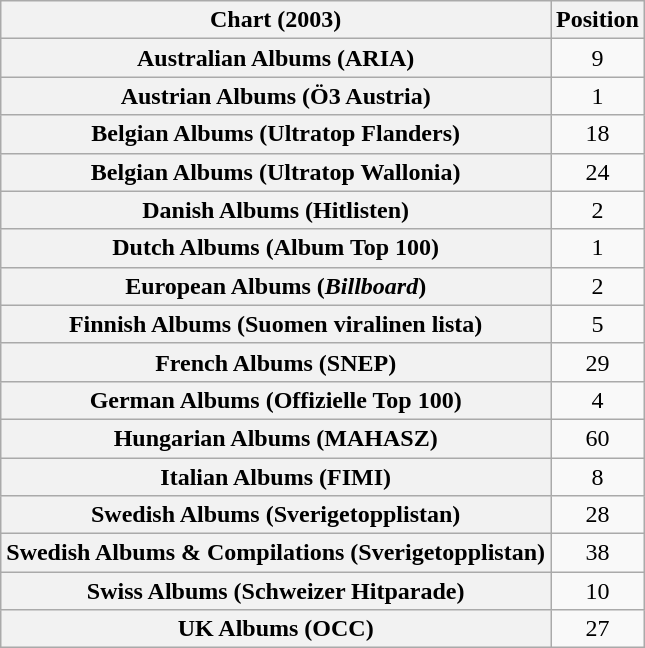<table class="wikitable sortable plainrowheaders">
<tr>
<th>Chart (2003)</th>
<th>Position</th>
</tr>
<tr>
<th scope="row">Australian Albums (ARIA)</th>
<td align="center">9</td>
</tr>
<tr>
<th scope="row">Austrian Albums (Ö3 Austria)</th>
<td align="center">1</td>
</tr>
<tr>
<th scope="row">Belgian Albums (Ultratop Flanders)</th>
<td align="center">18</td>
</tr>
<tr>
<th scope="row">Belgian Albums (Ultratop Wallonia)</th>
<td align="center">24</td>
</tr>
<tr>
<th scope="row">Danish Albums (Hitlisten)</th>
<td align="center">2</td>
</tr>
<tr>
<th scope="row">Dutch Albums (Album Top 100)</th>
<td align="center">1</td>
</tr>
<tr>
<th scope="row">European Albums (<em>Billboard</em>)</th>
<td align="center">2</td>
</tr>
<tr>
<th scope="row">Finnish Albums (Suomen viralinen lista)</th>
<td align="center">5</td>
</tr>
<tr>
<th scope="row">French Albums (SNEP)</th>
<td align="center">29</td>
</tr>
<tr>
<th scope="row">German Albums (Offizielle Top 100)</th>
<td align="center">4</td>
</tr>
<tr>
<th scope="row">Hungarian Albums (MAHASZ)</th>
<td align="center">60</td>
</tr>
<tr>
<th scope="row">Italian Albums (FIMI)</th>
<td align="center">8</td>
</tr>
<tr>
<th scope="row">Swedish Albums (Sverigetopplistan)</th>
<td align="center">28</td>
</tr>
<tr>
<th scope="row">Swedish Albums & Compilations (Sverigetopplistan)</th>
<td align="center">38</td>
</tr>
<tr>
<th scope="row">Swiss Albums (Schweizer Hitparade)</th>
<td align="center">10</td>
</tr>
<tr>
<th scope="row">UK Albums (OCC)</th>
<td align="center">27</td>
</tr>
</table>
